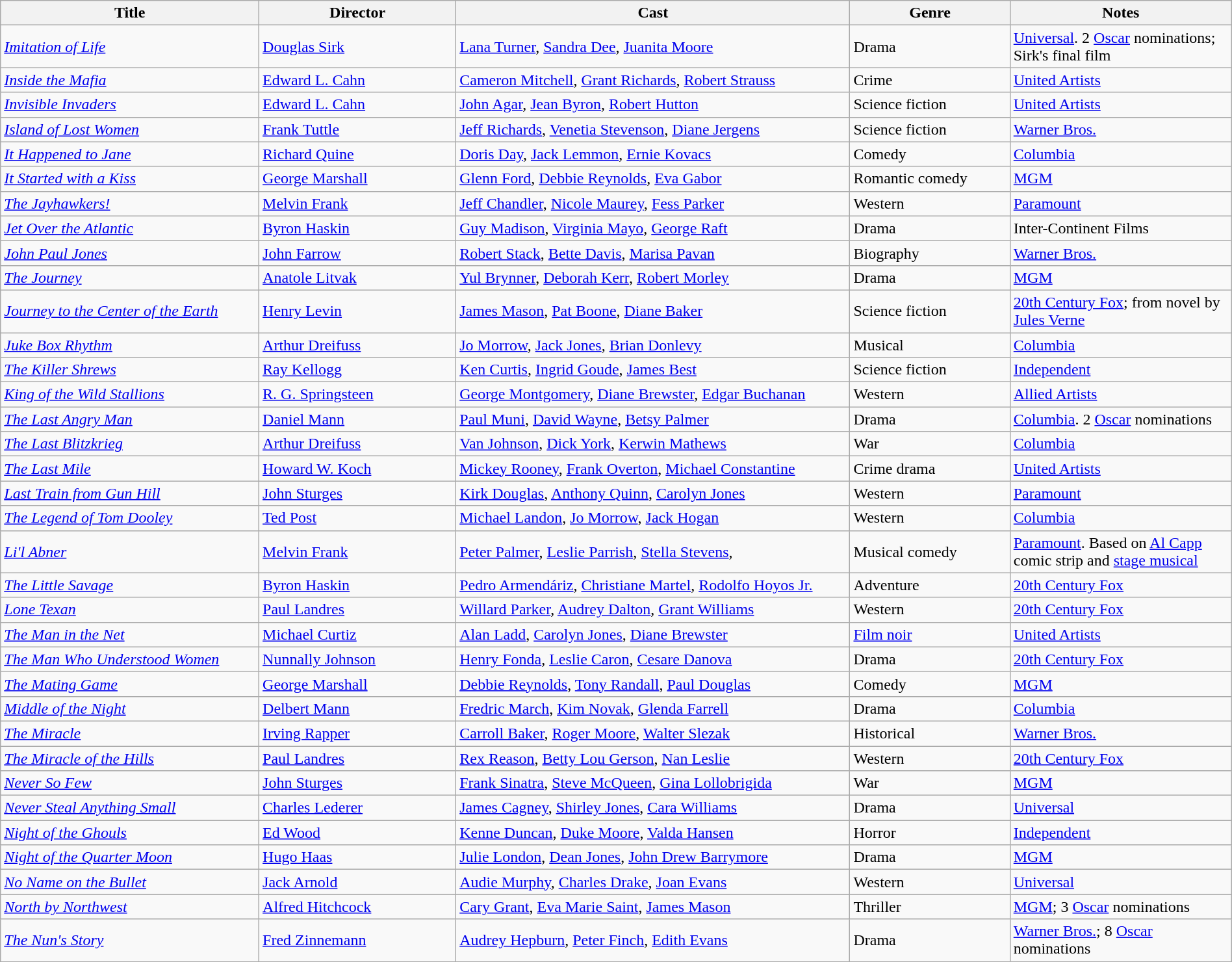<table class="wikitable" width= "100%">
<tr>
<th width=21%>Title</th>
<th width=16%>Director</th>
<th width=32%>Cast</th>
<th width=13%>Genre</th>
<th width=18%>Notes</th>
</tr>
<tr>
<td><em><a href='#'>Imitation of Life</a></em></td>
<td><a href='#'>Douglas Sirk</a></td>
<td><a href='#'>Lana Turner</a>, <a href='#'>Sandra Dee</a>, <a href='#'>Juanita Moore</a></td>
<td>Drama</td>
<td><a href='#'>Universal</a>. 2 <a href='#'>Oscar</a> nominations; Sirk's final film</td>
</tr>
<tr>
<td><em><a href='#'>Inside the Mafia</a></em></td>
<td><a href='#'>Edward L. Cahn</a></td>
<td><a href='#'>Cameron Mitchell</a>, <a href='#'>Grant Richards</a>, <a href='#'>Robert Strauss</a></td>
<td>Crime</td>
<td><a href='#'>United Artists</a></td>
</tr>
<tr>
<td><em><a href='#'>Invisible Invaders</a></em></td>
<td><a href='#'>Edward L. Cahn</a></td>
<td><a href='#'>John Agar</a>, <a href='#'>Jean Byron</a>, <a href='#'>Robert Hutton</a></td>
<td>Science fiction</td>
<td><a href='#'>United Artists</a></td>
</tr>
<tr>
<td><em><a href='#'>Island of Lost Women</a></em></td>
<td><a href='#'>Frank Tuttle</a></td>
<td><a href='#'>Jeff Richards</a>, <a href='#'>Venetia Stevenson</a>, <a href='#'>Diane Jergens</a></td>
<td>Science fiction</td>
<td><a href='#'>Warner Bros.</a></td>
</tr>
<tr>
<td><em><a href='#'>It Happened to Jane</a></em></td>
<td><a href='#'>Richard Quine</a></td>
<td><a href='#'>Doris Day</a>, <a href='#'>Jack Lemmon</a>, <a href='#'>Ernie Kovacs</a></td>
<td>Comedy</td>
<td><a href='#'>Columbia</a></td>
</tr>
<tr>
<td><em><a href='#'>It Started with a Kiss</a></em></td>
<td><a href='#'>George Marshall</a></td>
<td><a href='#'>Glenn Ford</a>, <a href='#'>Debbie Reynolds</a>, <a href='#'>Eva Gabor</a></td>
<td>Romantic comedy</td>
<td><a href='#'>MGM</a></td>
</tr>
<tr>
<td><em><a href='#'>The Jayhawkers!</a></em></td>
<td><a href='#'>Melvin Frank</a></td>
<td><a href='#'>Jeff Chandler</a>, <a href='#'>Nicole Maurey</a>, <a href='#'>Fess Parker</a></td>
<td>Western</td>
<td><a href='#'>Paramount</a></td>
</tr>
<tr>
<td><em><a href='#'>Jet Over the Atlantic</a></em></td>
<td><a href='#'>Byron Haskin</a></td>
<td><a href='#'>Guy Madison</a>, <a href='#'>Virginia Mayo</a>, <a href='#'>George Raft</a></td>
<td>Drama</td>
<td>Inter-Continent Films</td>
</tr>
<tr>
<td><em><a href='#'>John Paul Jones</a></em></td>
<td><a href='#'>John Farrow</a></td>
<td><a href='#'>Robert Stack</a>, <a href='#'>Bette Davis</a>, <a href='#'>Marisa Pavan</a></td>
<td>Biography</td>
<td><a href='#'>Warner Bros.</a></td>
</tr>
<tr>
<td><em><a href='#'>The Journey</a></em></td>
<td><a href='#'>Anatole Litvak</a></td>
<td><a href='#'>Yul Brynner</a>, <a href='#'>Deborah Kerr</a>, <a href='#'>Robert Morley</a></td>
<td>Drama</td>
<td><a href='#'>MGM</a></td>
</tr>
<tr>
<td><em><a href='#'>Journey to the Center of the Earth</a></em></td>
<td><a href='#'>Henry Levin</a></td>
<td><a href='#'>James Mason</a>, <a href='#'>Pat Boone</a>, <a href='#'>Diane Baker</a></td>
<td>Science fiction</td>
<td><a href='#'>20th Century Fox</a>; from novel by <a href='#'>Jules Verne</a></td>
</tr>
<tr>
<td><em><a href='#'>Juke Box Rhythm</a></em></td>
<td><a href='#'>Arthur Dreifuss</a></td>
<td><a href='#'>Jo Morrow</a>, <a href='#'>Jack Jones</a>, <a href='#'>Brian Donlevy</a></td>
<td>Musical</td>
<td><a href='#'>Columbia</a></td>
</tr>
<tr>
<td><em><a href='#'>The Killer Shrews</a></em></td>
<td><a href='#'>Ray Kellogg</a></td>
<td><a href='#'>Ken Curtis</a>, <a href='#'>Ingrid Goude</a>, <a href='#'>James Best</a></td>
<td>Science fiction</td>
<td><a href='#'>Independent</a></td>
</tr>
<tr>
<td><em><a href='#'>King of the Wild Stallions</a></em></td>
<td><a href='#'>R. G. Springsteen</a></td>
<td><a href='#'>George Montgomery</a>, <a href='#'>Diane Brewster</a>, <a href='#'>Edgar Buchanan</a></td>
<td>Western</td>
<td><a href='#'>Allied Artists</a></td>
</tr>
<tr>
<td><em><a href='#'>The Last Angry Man</a></em></td>
<td><a href='#'>Daniel Mann</a></td>
<td><a href='#'>Paul Muni</a>, <a href='#'>David Wayne</a>, <a href='#'>Betsy Palmer</a></td>
<td>Drama</td>
<td><a href='#'>Columbia</a>. 2 <a href='#'>Oscar</a> nominations</td>
</tr>
<tr>
<td><em><a href='#'>The Last Blitzkrieg</a></em></td>
<td><a href='#'>Arthur Dreifuss</a></td>
<td><a href='#'>Van Johnson</a>, <a href='#'>Dick York</a>, <a href='#'>Kerwin Mathews</a></td>
<td>War</td>
<td><a href='#'>Columbia</a></td>
</tr>
<tr>
<td><em><a href='#'>The Last Mile</a></em></td>
<td><a href='#'>Howard W. Koch</a></td>
<td><a href='#'>Mickey Rooney</a>, <a href='#'>Frank Overton</a>, <a href='#'>Michael Constantine</a></td>
<td>Crime drama</td>
<td><a href='#'>United Artists</a></td>
</tr>
<tr>
<td><em><a href='#'>Last Train from Gun Hill</a></em></td>
<td><a href='#'>John Sturges</a></td>
<td><a href='#'>Kirk Douglas</a>, <a href='#'>Anthony Quinn</a>, <a href='#'>Carolyn Jones</a></td>
<td>Western</td>
<td><a href='#'>Paramount</a></td>
</tr>
<tr>
<td><em><a href='#'>The Legend of Tom Dooley</a></em></td>
<td><a href='#'>Ted Post</a></td>
<td><a href='#'>Michael Landon</a>, <a href='#'>Jo Morrow</a>, <a href='#'>Jack Hogan</a></td>
<td>Western</td>
<td><a href='#'>Columbia</a></td>
</tr>
<tr>
<td><em><a href='#'>Li'l Abner</a></em></td>
<td><a href='#'>Melvin Frank</a></td>
<td><a href='#'>Peter Palmer</a>, <a href='#'>Leslie Parrish</a>, <a href='#'>Stella Stevens</a>,</td>
<td>Musical comedy</td>
<td><a href='#'>Paramount</a>. Based on <a href='#'>Al Capp</a> comic strip and <a href='#'>stage musical</a></td>
</tr>
<tr>
<td><em><a href='#'>The Little Savage</a></em></td>
<td><a href='#'>Byron Haskin</a></td>
<td><a href='#'>Pedro Armendáriz</a>, <a href='#'>Christiane Martel</a>, <a href='#'>Rodolfo Hoyos Jr.</a></td>
<td>Adventure</td>
<td><a href='#'>20th Century Fox</a></td>
</tr>
<tr>
<td><em><a href='#'>Lone Texan</a></em></td>
<td><a href='#'>Paul Landres</a></td>
<td><a href='#'>Willard Parker</a>, <a href='#'>Audrey Dalton</a>, <a href='#'>Grant Williams</a></td>
<td>Western</td>
<td><a href='#'>20th Century Fox</a></td>
</tr>
<tr>
<td><em><a href='#'>The Man in the Net</a></em></td>
<td><a href='#'>Michael Curtiz</a></td>
<td><a href='#'>Alan Ladd</a>, <a href='#'>Carolyn Jones</a>, <a href='#'>Diane Brewster</a></td>
<td><a href='#'>Film noir</a></td>
<td><a href='#'>United Artists</a></td>
</tr>
<tr>
<td><em><a href='#'>The Man Who Understood Women</a></em></td>
<td><a href='#'>Nunnally Johnson</a></td>
<td><a href='#'>Henry Fonda</a>, <a href='#'>Leslie Caron</a>, <a href='#'>Cesare Danova</a></td>
<td>Drama</td>
<td><a href='#'>20th Century Fox</a></td>
</tr>
<tr>
<td><em><a href='#'>The Mating Game</a></em></td>
<td><a href='#'>George Marshall</a></td>
<td><a href='#'>Debbie Reynolds</a>, <a href='#'>Tony Randall</a>, <a href='#'>Paul Douglas</a></td>
<td>Comedy</td>
<td><a href='#'>MGM</a></td>
</tr>
<tr>
<td><em><a href='#'>Middle of the Night</a></em></td>
<td><a href='#'>Delbert Mann</a></td>
<td><a href='#'>Fredric March</a>, <a href='#'>Kim Novak</a>, <a href='#'>Glenda Farrell</a></td>
<td>Drama</td>
<td><a href='#'>Columbia</a></td>
</tr>
<tr>
<td><em><a href='#'>The Miracle</a></em></td>
<td><a href='#'>Irving Rapper</a></td>
<td><a href='#'>Carroll Baker</a>, <a href='#'>Roger Moore</a>, <a href='#'>Walter Slezak</a></td>
<td>Historical</td>
<td><a href='#'>Warner Bros.</a></td>
</tr>
<tr>
<td><em><a href='#'>The Miracle of the Hills</a></em></td>
<td><a href='#'>Paul Landres</a></td>
<td><a href='#'>Rex Reason</a>, <a href='#'>Betty Lou Gerson</a>, <a href='#'>Nan Leslie</a></td>
<td>Western</td>
<td><a href='#'>20th Century Fox</a></td>
</tr>
<tr>
<td><em><a href='#'>Never So Few</a></em></td>
<td><a href='#'>John Sturges</a></td>
<td><a href='#'>Frank Sinatra</a>, <a href='#'>Steve McQueen</a>, <a href='#'>Gina Lollobrigida</a></td>
<td>War</td>
<td><a href='#'>MGM</a></td>
</tr>
<tr>
<td><em><a href='#'>Never Steal Anything Small</a></em></td>
<td><a href='#'>Charles Lederer</a></td>
<td><a href='#'>James Cagney</a>, <a href='#'>Shirley Jones</a>, <a href='#'>Cara Williams</a></td>
<td>Drama</td>
<td><a href='#'>Universal</a></td>
</tr>
<tr>
<td><em><a href='#'>Night of the Ghouls</a></em></td>
<td><a href='#'>Ed Wood</a></td>
<td><a href='#'>Kenne Duncan</a>, <a href='#'>Duke Moore</a>, <a href='#'>Valda Hansen</a></td>
<td>Horror</td>
<td><a href='#'>Independent</a></td>
</tr>
<tr>
<td><em><a href='#'>Night of the Quarter Moon</a></em></td>
<td><a href='#'>Hugo Haas</a></td>
<td><a href='#'>Julie London</a>, <a href='#'>Dean Jones</a>, <a href='#'>John Drew Barrymore</a></td>
<td>Drama</td>
<td><a href='#'>MGM</a></td>
</tr>
<tr>
<td><em><a href='#'>No Name on the Bullet</a></em></td>
<td><a href='#'>Jack Arnold</a></td>
<td><a href='#'>Audie Murphy</a>, <a href='#'>Charles Drake</a>, <a href='#'>Joan Evans</a></td>
<td>Western</td>
<td><a href='#'>Universal</a></td>
</tr>
<tr>
<td><em><a href='#'>North by Northwest</a></em></td>
<td><a href='#'>Alfred Hitchcock</a></td>
<td><a href='#'>Cary Grant</a>, <a href='#'>Eva Marie Saint</a>, <a href='#'>James Mason</a></td>
<td>Thriller</td>
<td><a href='#'>MGM</a>; 3 <a href='#'>Oscar</a> nominations</td>
</tr>
<tr>
<td><em><a href='#'>The Nun's Story</a></em></td>
<td><a href='#'>Fred Zinnemann</a></td>
<td><a href='#'>Audrey Hepburn</a>, <a href='#'>Peter Finch</a>, <a href='#'>Edith Evans</a></td>
<td>Drama</td>
<td><a href='#'>Warner Bros.</a>; 8 <a href='#'>Oscar</a> nominations</td>
</tr>
</table>
